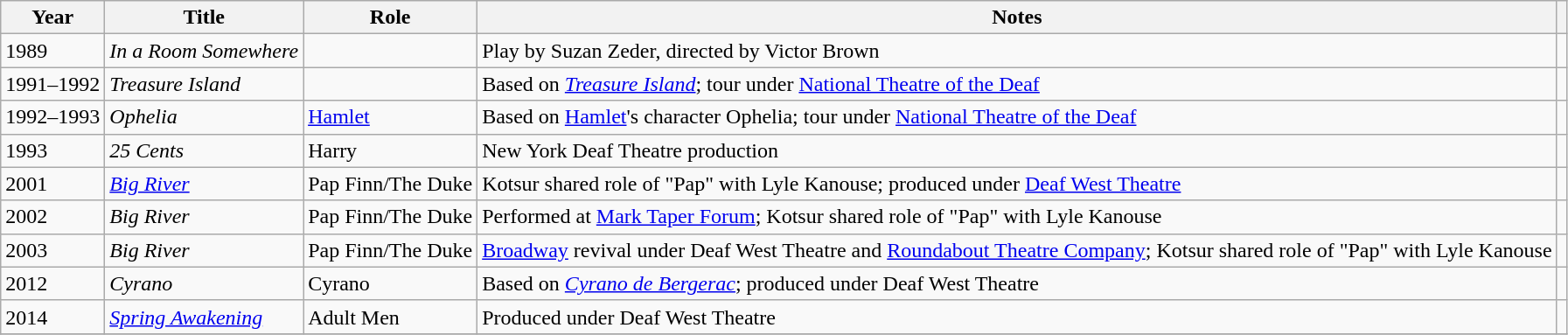<table class="wikitable sortable">
<tr>
<th>Year</th>
<th>Title</th>
<th>Role</th>
<th scope="col" class="unsortable">Notes</th>
<th scope="col" class="unsortable"></th>
</tr>
<tr>
<td>1989</td>
<td><em>In a Room Somewhere</em></td>
<td></td>
<td>Play by Suzan Zeder, directed by Victor Brown</td>
<td style="text-align:center;"></td>
</tr>
<tr>
<td>1991–1992</td>
<td><em>Treasure Island</em></td>
<td></td>
<td>Based on <em><a href='#'>Treasure Island</a></em>; tour under <a href='#'>National Theatre of the Deaf</a></td>
<td style="text-align:center;"></td>
</tr>
<tr>
<td>1992–1993</td>
<td><em>Ophelia</em></td>
<td><a href='#'>Hamlet</a></td>
<td>Based on <a href='#'>Hamlet</a>'s character Ophelia; tour under <a href='#'>National Theatre of the Deaf</a></td>
<td style="text-align:center;"></td>
</tr>
<tr>
<td>1993</td>
<td><em>25 Cents</em></td>
<td>Harry</td>
<td>New York Deaf Theatre production</td>
<td style="text-align:center;"></td>
</tr>
<tr>
<td>2001</td>
<td><em><a href='#'>Big River</a></em></td>
<td>Pap Finn/The Duke</td>
<td>Kotsur shared role of "Pap" with Lyle Kanouse; produced under <a href='#'>Deaf West Theatre</a></td>
<td style="text-align:center;"></td>
</tr>
<tr>
<td>2002</td>
<td><em>Big River</em></td>
<td>Pap Finn/The Duke</td>
<td>Performed at <a href='#'>Mark Taper Forum</a>; Kotsur shared role of "Pap" with Lyle Kanouse</td>
<td style="text-align:center;"></td>
</tr>
<tr>
<td>2003</td>
<td><em>Big River</em></td>
<td>Pap Finn/The Duke</td>
<td><a href='#'>Broadway</a> revival under Deaf West Theatre and <a href='#'>Roundabout Theatre Company</a>; Kotsur shared role of "Pap" with Lyle Kanouse</td>
<td style="text-align:center;"></td>
</tr>
<tr>
<td>2012</td>
<td><em>Cyrano</em></td>
<td>Cyrano</td>
<td>Based on <em><a href='#'>Cyrano de Bergerac</a></em>; produced under Deaf West Theatre</td>
<td style="text-align:center;"></td>
</tr>
<tr>
<td>2014</td>
<td><em><a href='#'>Spring Awakening</a></em></td>
<td>Adult Men</td>
<td>Produced under Deaf West Theatre</td>
<td style="text-align:center;"></td>
</tr>
<tr>
</tr>
</table>
